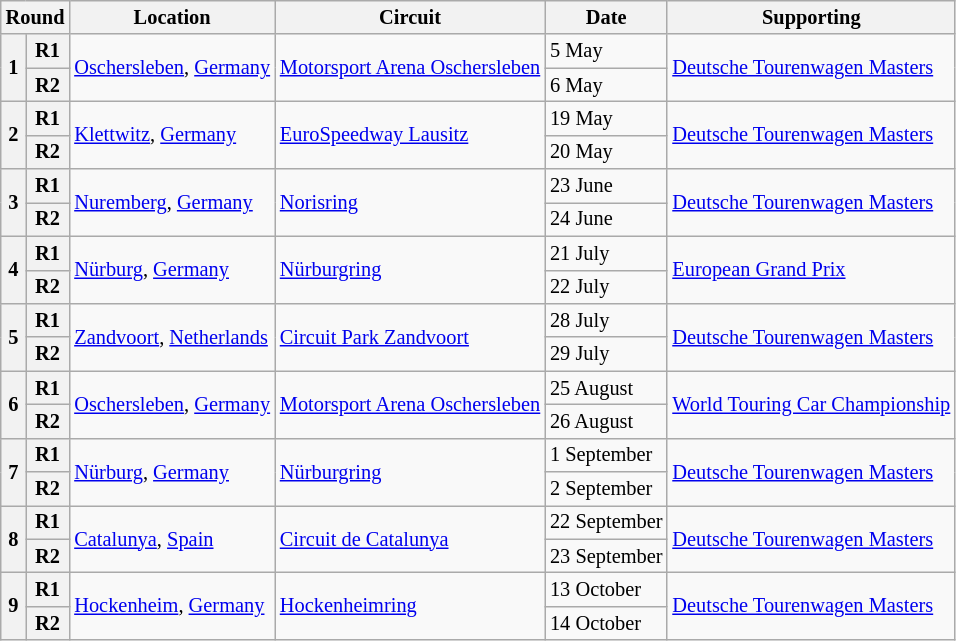<table class="wikitable" style="font-size: 85%;">
<tr>
<th colspan=2>Round</th>
<th>Location</th>
<th>Circuit</th>
<th>Date</th>
<th>Supporting</th>
</tr>
<tr>
<th rowspan=2>1</th>
<th>R1</th>
<td rowspan=2> <a href='#'>Oschersleben</a>, <a href='#'>Germany</a></td>
<td rowspan=2><a href='#'>Motorsport Arena Oschersleben</a></td>
<td>5 May</td>
<td rowspan=2><a href='#'>Deutsche Tourenwagen Masters</a></td>
</tr>
<tr>
<th>R2</th>
<td>6 May</td>
</tr>
<tr>
<th rowspan=2>2</th>
<th>R1</th>
<td rowspan=2> <a href='#'>Klettwitz</a>, <a href='#'>Germany</a></td>
<td rowspan=2><a href='#'>EuroSpeedway Lausitz</a></td>
<td>19 May</td>
<td rowspan=2><a href='#'>Deutsche Tourenwagen Masters</a></td>
</tr>
<tr>
<th>R2</th>
<td>20 May</td>
</tr>
<tr>
<th rowspan=2>3</th>
<th>R1</th>
<td rowspan=2> <a href='#'>Nuremberg</a>, <a href='#'>Germany</a></td>
<td rowspan=2><a href='#'>Norisring</a></td>
<td>23 June</td>
<td rowspan=2><a href='#'>Deutsche Tourenwagen Masters</a></td>
</tr>
<tr>
<th>R2</th>
<td>24 June</td>
</tr>
<tr>
<th rowspan=2>4</th>
<th>R1</th>
<td rowspan=2> <a href='#'>Nürburg</a>, <a href='#'>Germany</a></td>
<td rowspan=2><a href='#'>Nürburgring</a></td>
<td>21 July</td>
<td rowspan=2><a href='#'>European Grand Prix</a></td>
</tr>
<tr>
<th>R2</th>
<td>22 July</td>
</tr>
<tr>
<th rowspan=2>5</th>
<th>R1</th>
<td rowspan=2> <a href='#'>Zandvoort</a>, <a href='#'>Netherlands</a></td>
<td rowspan=2><a href='#'>Circuit Park Zandvoort</a></td>
<td>28 July</td>
<td rowspan=2><a href='#'>Deutsche Tourenwagen Masters</a></td>
</tr>
<tr>
<th>R2</th>
<td>29 July</td>
</tr>
<tr>
<th rowspan=2>6</th>
<th>R1</th>
<td rowspan=2> <a href='#'>Oschersleben</a>, <a href='#'>Germany</a></td>
<td rowspan=2><a href='#'>Motorsport Arena Oschersleben</a></td>
<td>25 August</td>
<td rowspan=2><a href='#'>World Touring Car Championship</a></td>
</tr>
<tr>
<th>R2</th>
<td>26 August</td>
</tr>
<tr>
<th rowspan=2>7</th>
<th>R1</th>
<td rowspan=2> <a href='#'>Nürburg</a>, <a href='#'>Germany</a></td>
<td rowspan=2><a href='#'>Nürburgring</a></td>
<td>1 September</td>
<td rowspan=2><a href='#'>Deutsche Tourenwagen Masters</a></td>
</tr>
<tr>
<th>R2</th>
<td>2 September</td>
</tr>
<tr>
<th rowspan=2>8</th>
<th>R1</th>
<td rowspan=2> <a href='#'>Catalunya</a>, <a href='#'>Spain</a></td>
<td rowspan=2><a href='#'>Circuit de Catalunya</a></td>
<td>22 September</td>
<td rowspan=2><a href='#'>Deutsche Tourenwagen Masters</a></td>
</tr>
<tr>
<th>R2</th>
<td>23 September</td>
</tr>
<tr>
<th rowspan=2>9</th>
<th>R1</th>
<td rowspan=2> <a href='#'>Hockenheim</a>, <a href='#'>Germany</a></td>
<td rowspan=2><a href='#'>Hockenheimring</a></td>
<td>13 October</td>
<td rowspan=2><a href='#'>Deutsche Tourenwagen Masters</a></td>
</tr>
<tr>
<th>R2</th>
<td>14 October</td>
</tr>
</table>
